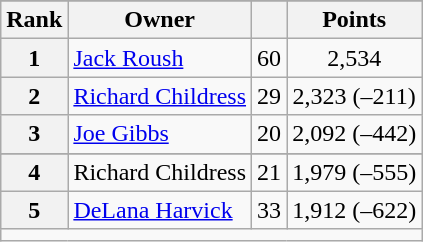<table class="wikitable">
<tr>
</tr>
<tr>
<th scope="col">Rank</th>
<th scope="col">Owner</th>
<th scope="col"></th>
<th scope="col">Points</th>
</tr>
<tr>
<th scope="row">1</th>
<td><a href='#'>Jack Roush</a></td>
<td>60</td>
<td style="text-align:center;">2,534</td>
</tr>
<tr>
<th scope="row">2</th>
<td><a href='#'>Richard Childress</a></td>
<td>29</td>
<td style="text-align:center;">2,323 (–211)</td>
</tr>
<tr>
<th scope="row">3</th>
<td><a href='#'>Joe Gibbs</a></td>
<td>20</td>
<td style="text-align:center;">2,092 (–442)</td>
</tr>
<tr class="sortbottom">
</tr>
<tr>
<th scope="row">4</th>
<td>Richard Childress</td>
<td>21</td>
<td style="text-align:center;">1,979 (–555)</td>
</tr>
<tr>
<th scope="row">5</th>
<td><a href='#'>DeLana Harvick</a></td>
<td>33</td>
<td style="text-align:center;">1,912 (–622)</td>
</tr>
<tr class="sortbottom">
<td colspan="9"></td>
</tr>
</table>
